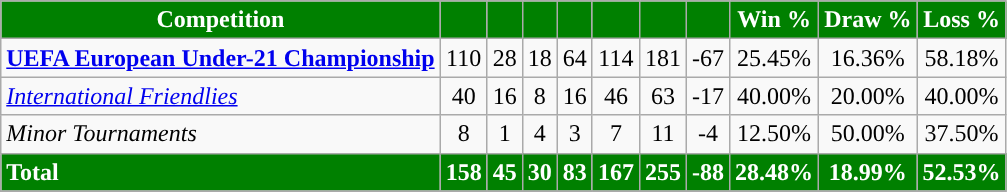<table class="wikitable sortable" style="text-align:center">
<tr>
<th style="background-color:#008000; color:white; ">Competition</th>
<th style="background-color:#008000; color:white; "></th>
<th style="background-color:#008000; color:white; "></th>
<th style="background-color:#008000; color:white; "></th>
<th style="background-color:#008000; color:white; "></th>
<th style="background-color:#008000; color:white; "></th>
<th style="background-color:#008000; color:white; "></th>
<th style="background-color:#008000; color:white; "></th>
<th style="background-color:#008000; color:white; ">Win %</th>
<th style="background-color:#008000; color:white; ">Draw %</th>
<th style="background-color:#008000; color:white; ">Loss %</th>
</tr>
<tr>
<td style="text-align:left;"><strong><a href='#'>UEFA European Under-21 Championship</a></strong></td>
<td>110</td>
<td>28</td>
<td>18</td>
<td>64</td>
<td>114</td>
<td>181</td>
<td>-67</td>
<td>25.45%</td>
<td>16.36%</td>
<td>58.18%</td>
</tr>
<tr>
<td style="text-align:left;"><em><a href='#'>International Friendlies</a></em></td>
<td>40</td>
<td>16</td>
<td>8</td>
<td>16</td>
<td>46</td>
<td>63</td>
<td>-17</td>
<td>40.00%</td>
<td>20.00%</td>
<td>40.00%</td>
</tr>
<tr>
<td style="text-align:left;"><em>Minor Tournaments</em></td>
<td>8</td>
<td>1</td>
<td>4</td>
<td>3</td>
<td>7</td>
<td>11</td>
<td>-4</td>
<td>12.50%</td>
<td>50.00%</td>
<td>37.50%</td>
</tr>
<tr class="sortbottom">
<th style="background-color:#008000; text-align:left; color:white; "><strong>Total</strong></th>
<th style="background-color:#008000; color:white; "><strong>158</strong></th>
<th style="background-color:#008000; color:white; "><strong>45</strong></th>
<th style="background-color:#008000; color:white; "><strong>30</strong></th>
<th style="background-color:#008000; color:white; "><strong>83</strong></th>
<th style="background-color:#008000; color:white; "><strong>167</strong></th>
<th style="background-color:#008000; color:white; "><strong>255</strong></th>
<th style="background-color:#008000; color:white; "><strong>-88</strong></th>
<th style="background-color:#008000; color:white; "><strong>28.48%</strong></th>
<th style="background-color:#008000; color:white; "><strong>18.99%</strong></th>
<th style="background-color:#008000; color:white; "><strong>52.53%</strong></th>
</tr>
<tr>
</tr>
</table>
